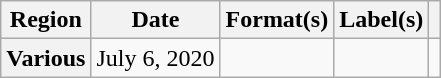<table class="wikitable plainrowheaders">
<tr>
<th>Region</th>
<th>Date</th>
<th>Format(s)</th>
<th>Label(s)</th>
<th></th>
</tr>
<tr>
<th scope="row">Various</th>
<td>July 6, 2020</td>
<td></td>
<td></td>
<td style="text-align: center;"></td>
</tr>
</table>
